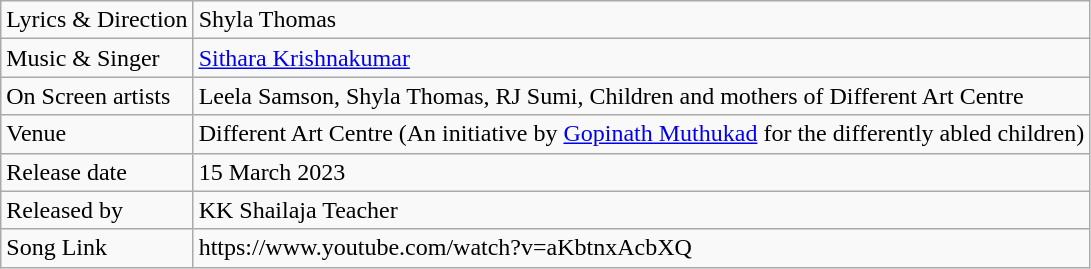<table class="wikitable">
<tr>
<td>Lyrics & Direction</td>
<td>Shyla Thomas</td>
</tr>
<tr>
<td>Music & Singer</td>
<td><a href='#'> Sithara Krishnakumar</a></td>
</tr>
<tr>
<td>On Screen artists</td>
<td>Leela Samson, Shyla Thomas, RJ Sumi, Children and mothers of Different Art Centre</td>
</tr>
<tr>
<td>Venue</td>
<td>Different Art Centre (An initiative by <a href='#'>Gopinath Muthukad</a> for the differently abled children)</td>
</tr>
<tr>
<td>Release date</td>
<td>15 March 2023</td>
</tr>
<tr>
<td>Released by</td>
<td>KK Shailaja Teacher</td>
</tr>
<tr>
<td>Song Link</td>
<td>https://www.youtube.com/watch?v=aKbtnxAcbXQ</td>
</tr>
</table>
